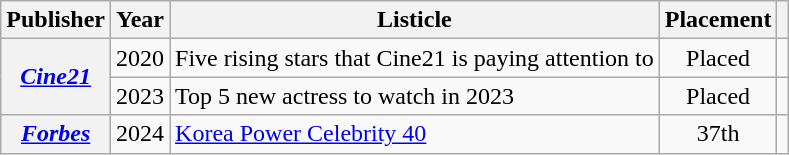<table class="wikitable plainrowheaders sortable">
<tr>
<th scope="col">Publisher</th>
<th scope="col">Year</th>
<th scope="col">Listicle</th>
<th scope="col">Placement</th>
<th scope="col" class="unsortable"></th>
</tr>
<tr>
<th rowspan="2" scope="row"><em><a href='#'>Cine21</a></em></th>
<td>2020</td>
<td style="text-align:left">Five rising stars that Cine21 is paying attention to</td>
<td style="text-align:center">Placed</td>
<td style="text-align:center"></td>
</tr>
<tr>
<td>2023</td>
<td>Top 5 new actress to watch in 2023</td>
<td style="text-align:center">Placed</td>
<td style="text-align:center"></td>
</tr>
<tr>
<th scope="row"><em><a href='#'>Forbes</a></em></th>
<td>2024</td>
<td style="text-align:left"><a href='#'>Korea Power Celebrity 40</a></td>
<td style="text-align:center">37th</td>
<td style="text-align:center"></td>
</tr>
</table>
